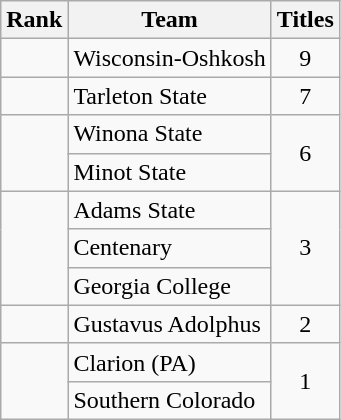<table class="wikitable sortable" style="text-align:center">
<tr>
<th>Rank</th>
<th>Team</th>
<th>Titles</th>
</tr>
<tr>
<td></td>
<td align=left>Wisconsin-Oshkosh</td>
<td>9</td>
</tr>
<tr>
<td></td>
<td align=left>Tarleton State</td>
<td>7</td>
</tr>
<tr>
<td rowspan=2></td>
<td align=left>Winona State</td>
<td rowspan=2>6</td>
</tr>
<tr>
<td align=left>Minot State</td>
</tr>
<tr>
<td rowspan=3></td>
<td align=left>Adams State</td>
<td rowspan=3>3</td>
</tr>
<tr>
<td align=left>Centenary</td>
</tr>
<tr>
<td align=left>Georgia College</td>
</tr>
<tr>
<td></td>
<td align=left>Gustavus Adolphus</td>
<td>2</td>
</tr>
<tr>
<td rowspan=2></td>
<td align=left>Clarion (PA)</td>
<td rowspan=2>1</td>
</tr>
<tr>
<td align=left>Southern Colorado</td>
</tr>
</table>
